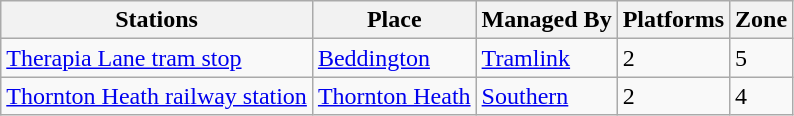<table class="wikitable">
<tr>
<th>Stations</th>
<th>Place</th>
<th>Managed By</th>
<th>Platforms</th>
<th>Zone</th>
</tr>
<tr>
<td><a href='#'>Therapia Lane tram stop</a></td>
<td><a href='#'>Beddington</a></td>
<td><a href='#'>Tramlink</a></td>
<td>2</td>
<td>5</td>
</tr>
<tr>
<td><a href='#'>Thornton Heath railway station</a></td>
<td><a href='#'>Thornton Heath</a></td>
<td><a href='#'>Southern</a></td>
<td>2</td>
<td>4</td>
</tr>
</table>
